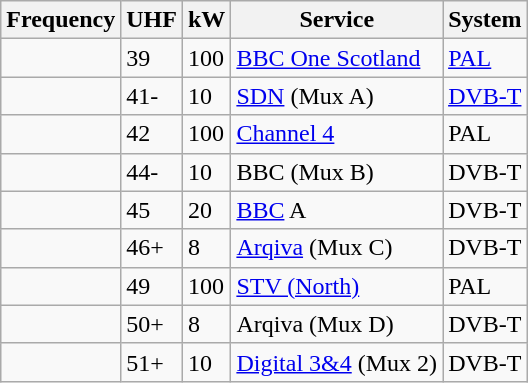<table class="wikitable sortable">
<tr>
<th>Frequency</th>
<th>UHF</th>
<th>kW</th>
<th>Service</th>
<th>System</th>
</tr>
<tr>
<td></td>
<td>39</td>
<td>100</td>
<td><a href='#'>BBC One Scotland</a></td>
<td><a href='#'>PAL</a></td>
</tr>
<tr>
<td></td>
<td>41-</td>
<td>10</td>
<td><a href='#'>SDN</a> (Mux A)</td>
<td><a href='#'>DVB-T</a></td>
</tr>
<tr>
<td></td>
<td>42</td>
<td>100</td>
<td><a href='#'>Channel 4</a></td>
<td>PAL</td>
</tr>
<tr>
<td></td>
<td>44-</td>
<td>10</td>
<td>BBC (Mux B)</td>
<td>DVB-T</td>
</tr>
<tr>
<td></td>
<td>45</td>
<td>20</td>
<td><a href='#'>BBC</a> A</td>
<td>DVB-T</td>
</tr>
<tr>
<td></td>
<td>46+</td>
<td>8</td>
<td><a href='#'>Arqiva</a> (Mux C)</td>
<td>DVB-T</td>
</tr>
<tr>
<td></td>
<td>49</td>
<td>100</td>
<td><a href='#'>STV (North)</a></td>
<td>PAL</td>
</tr>
<tr>
<td></td>
<td>50+</td>
<td>8</td>
<td>Arqiva (Mux D)</td>
<td>DVB-T</td>
</tr>
<tr>
<td></td>
<td>51+</td>
<td>10</td>
<td><a href='#'>Digital 3&4</a> (Mux 2)</td>
<td>DVB-T</td>
</tr>
</table>
